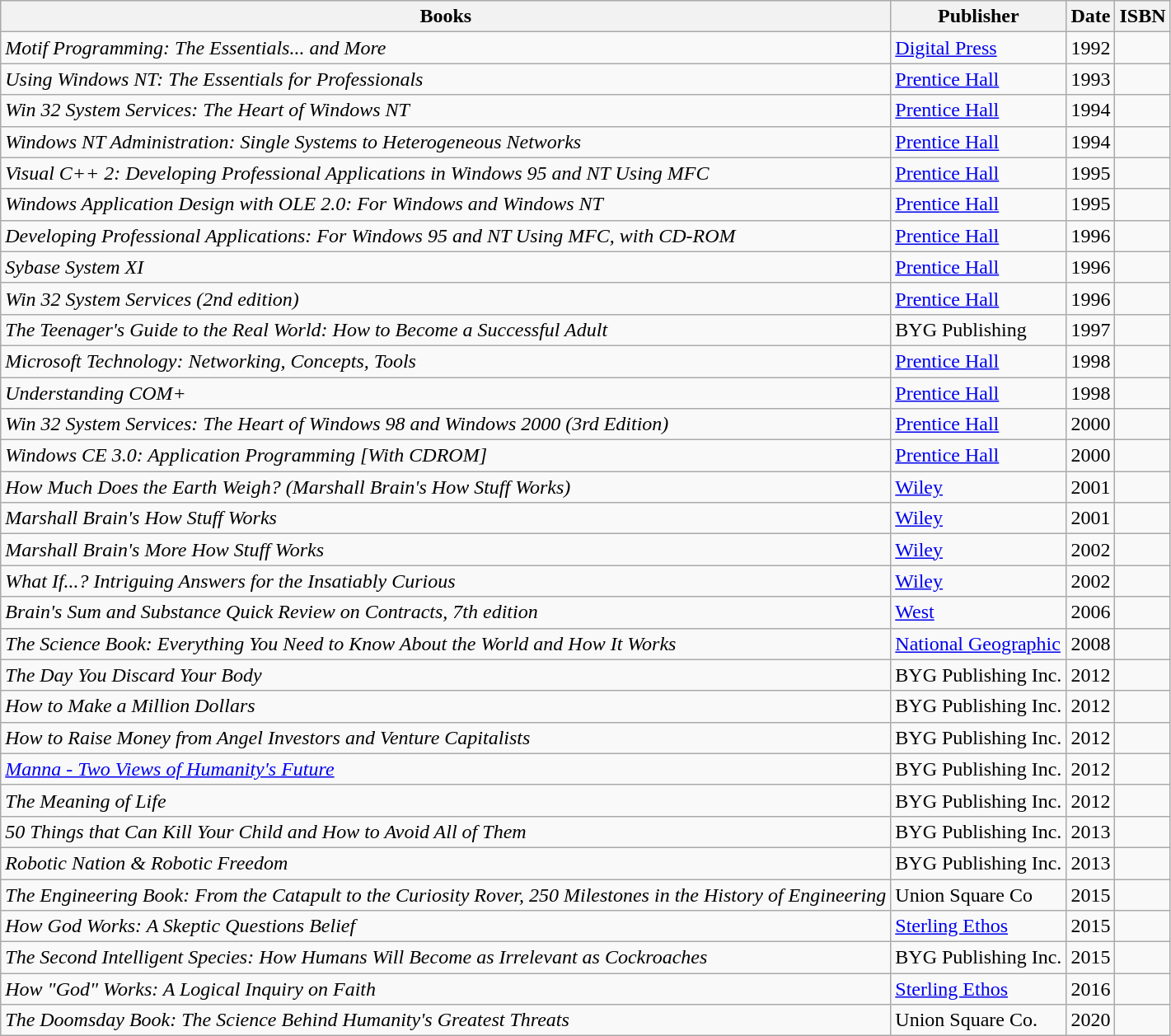<table class="wikitable sortable">
<tr>
<th>Books</th>
<th>Publisher</th>
<th>Date</th>
<th>ISBN</th>
</tr>
<tr>
<td><em>Motif Programming: The Essentials... and More</em></td>
<td><a href='#'>Digital Press</a></td>
<td>1992</td>
<td></td>
</tr>
<tr>
<td><em>Using Windows NT: The Essentials for Professionals</em></td>
<td><a href='#'>Prentice Hall</a></td>
<td>1993</td>
<td></td>
</tr>
<tr>
<td><em>Win 32 System Services: The Heart of Windows NT</em></td>
<td><a href='#'>Prentice Hall</a></td>
<td>1994</td>
<td></td>
</tr>
<tr>
<td><em>Windows NT Administration: Single Systems to Heterogeneous Networks</em></td>
<td><a href='#'>Prentice Hall</a></td>
<td>1994</td>
<td></td>
</tr>
<tr>
<td><em>Visual C++ 2: Developing Professional Applications in Windows 95 and NT Using MFC</em></td>
<td><a href='#'>Prentice Hall</a></td>
<td>1995</td>
<td></td>
</tr>
<tr>
<td><em>Windows Application Design with OLE 2.0: For Windows and Windows NT</em></td>
<td><a href='#'>Prentice Hall</a></td>
<td>1995</td>
<td></td>
</tr>
<tr>
<td><em>Developing Professional Applications: For Windows 95 and NT Using MFC, with CD-ROM</em></td>
<td><a href='#'>Prentice Hall</a></td>
<td>1996</td>
<td></td>
</tr>
<tr>
<td><em>Sybase System XI</em></td>
<td><a href='#'>Prentice Hall</a></td>
<td>1996</td>
<td></td>
</tr>
<tr>
<td><em>Win 32 System Services (2nd edition)</em></td>
<td><a href='#'>Prentice Hall</a></td>
<td>1996</td>
<td></td>
</tr>
<tr>
<td><em>The Teenager's Guide to the Real World: How to Become a Successful Adult</em></td>
<td>BYG Publishing</td>
<td>1997</td>
<td></td>
</tr>
<tr>
<td><em>Microsoft Technology: Networking, Concepts, Tools</em></td>
<td><a href='#'>Prentice Hall</a></td>
<td>1998</td>
<td></td>
</tr>
<tr>
<td><em>Understanding COM+</em></td>
<td><a href='#'>Prentice Hall</a></td>
<td>1998</td>
<td></td>
</tr>
<tr>
<td><em>Win 32 System Services: The Heart of Windows 98 and Windows 2000 (3rd Edition)</em></td>
<td><a href='#'>Prentice Hall</a></td>
<td>2000</td>
<td></td>
</tr>
<tr>
<td><em>Windows CE 3.0: Application Programming [With CDROM]</em></td>
<td><a href='#'>Prentice Hall</a></td>
<td>2000</td>
<td></td>
</tr>
<tr>
<td><em>How Much Does the Earth Weigh? (Marshall Brain's How Stuff Works)</em></td>
<td><a href='#'>Wiley</a></td>
<td>2001</td>
<td></td>
</tr>
<tr>
<td><em>Marshall Brain's How Stuff Works</em></td>
<td><a href='#'>Wiley</a></td>
<td>2001</td>
<td></td>
</tr>
<tr>
<td><em>Marshall Brain's More How Stuff Works</em></td>
<td><a href='#'>Wiley</a></td>
<td>2002</td>
<td></td>
</tr>
<tr>
<td><em>What If...? Intriguing Answers for the Insatiably Curious</em></td>
<td><a href='#'>Wiley</a></td>
<td>2002</td>
<td></td>
</tr>
<tr>
<td><em>Brain's Sum and Substance Quick Review on Contracts, 7th edition</em></td>
<td><a href='#'>West</a></td>
<td>2006</td>
<td></td>
</tr>
<tr>
<td><em>The Science Book: Everything You Need to Know About the World and How It Works</em></td>
<td><a href='#'>National Geographic</a></td>
<td>2008</td>
<td></td>
</tr>
<tr>
<td><em>The Day You Discard Your Body</em></td>
<td>BYG Publishing Inc.</td>
<td>2012</td>
<td></td>
</tr>
<tr>
<td><em>How to Make a Million Dollars</em></td>
<td>BYG Publishing Inc.</td>
<td>2012</td>
<td></td>
</tr>
<tr>
<td><em>How to Raise Money from Angel Investors and Venture Capitalists</em></td>
<td>BYG Publishing Inc.</td>
<td>2012</td>
<td></td>
</tr>
<tr>
<td><em><a href='#'>Manna - Two Views of Humanity's Future</a></em></td>
<td>BYG Publishing Inc.</td>
<td>2012</td>
<td></td>
</tr>
<tr>
<td><em>The Meaning of Life</em></td>
<td>BYG Publishing Inc.</td>
<td>2012</td>
<td></td>
</tr>
<tr>
<td><em>50 Things that Can Kill Your Child and How to Avoid All of Them</em></td>
<td>BYG Publishing Inc.</td>
<td>2013</td>
<td></td>
</tr>
<tr>
<td><em>Robotic Nation & Robotic Freedom</em></td>
<td>BYG Publishing Inc.</td>
<td>2013</td>
<td></td>
</tr>
<tr>
<td><em>The Engineering Book: From the Catapult to the Curiosity Rover, 250 Milestones in the History of Engineering</em></td>
<td>Union Square Co</td>
<td>2015</td>
<td></td>
</tr>
<tr>
<td><em>How God Works: A Skeptic Questions Belief</em></td>
<td><a href='#'>Sterling Ethos</a></td>
<td>2015</td>
<td></td>
</tr>
<tr>
<td><em>The Second Intelligent Species: How Humans Will Become as Irrelevant as Cockroaches</em></td>
<td>BYG Publishing Inc.</td>
<td>2015</td>
<td></td>
</tr>
<tr>
<td><em>How "God" Works: A Logical Inquiry on Faith</em></td>
<td><a href='#'>Sterling Ethos</a></td>
<td>2016</td>
<td></td>
</tr>
<tr>
<td><em>The Doomsday Book: The Science Behind Humanity's Greatest Threats</em></td>
<td>Union Square Co.</td>
<td>2020</td>
<td></td>
</tr>
</table>
